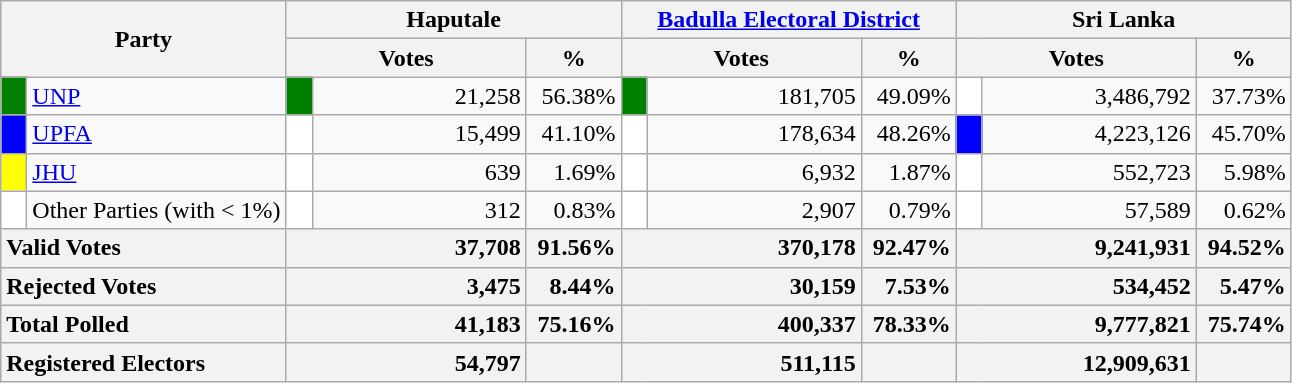<table class="wikitable">
<tr>
<th colspan="2" width="144px"rowspan="2">Party</th>
<th colspan="3" width="216px">Haputale</th>
<th colspan="3" width="216px"><a href='#'>Badulla Electoral District</a></th>
<th colspan="3" width="216px">Sri Lanka</th>
</tr>
<tr>
<th colspan="2" width="144px">Votes</th>
<th>%</th>
<th colspan="2" width="144px">Votes</th>
<th>%</th>
<th colspan="2" width="144px">Votes</th>
<th>%</th>
</tr>
<tr>
<td style="background-color:green;" width="10px"></td>
<td style="text-align:left;"><a href='#'>UNP</a></td>
<td style="background-color:green;" width="10px"></td>
<td style="text-align:right;">21,258</td>
<td style="text-align:right;">56.38%</td>
<td style="background-color:green;" width="10px"></td>
<td style="text-align:right;">181,705</td>
<td style="text-align:right;">49.09%</td>
<td style="background-color:white;" width="10px"></td>
<td style="text-align:right;">3,486,792</td>
<td style="text-align:right;">37.73%</td>
</tr>
<tr>
<td style="background-color:blue;" width="10px"></td>
<td style="text-align:left;"><a href='#'>UPFA</a></td>
<td style="background-color:white;" width="10px"></td>
<td style="text-align:right;">15,499</td>
<td style="text-align:right;">41.10%</td>
<td style="background-color:white;" width="10px"></td>
<td style="text-align:right;">178,634</td>
<td style="text-align:right;">48.26%</td>
<td style="background-color:blue;" width="10px"></td>
<td style="text-align:right;">4,223,126</td>
<td style="text-align:right;">45.70%</td>
</tr>
<tr>
<td style="background-color:yellow;" width="10px"></td>
<td style="text-align:left;"><a href='#'>JHU</a></td>
<td style="background-color:white;" width="10px"></td>
<td style="text-align:right;">639</td>
<td style="text-align:right;">1.69%</td>
<td style="background-color:white;" width="10px"></td>
<td style="text-align:right;">6,932</td>
<td style="text-align:right;">1.87%</td>
<td style="background-color:white;" width="10px"></td>
<td style="text-align:right;">552,723</td>
<td style="text-align:right;">5.98%</td>
</tr>
<tr>
<td style="background-color:white;" width="10px"></td>
<td style="text-align:left;">Other Parties (with < 1%)</td>
<td style="background-color:white;" width="10px"></td>
<td style="text-align:right;">312</td>
<td style="text-align:right;">0.83%</td>
<td style="background-color:white;" width="10px"></td>
<td style="text-align:right;">2,907</td>
<td style="text-align:right;">0.79%</td>
<td style="background-color:white;" width="10px"></td>
<td style="text-align:right;">57,589</td>
<td style="text-align:right;">0.62%</td>
</tr>
<tr>
<th colspan="2" width="144px"style="text-align:left;">Valid Votes</th>
<th style="text-align:right;"colspan="2" width="144px">37,708</th>
<th style="text-align:right;">91.56%</th>
<th style="text-align:right;"colspan="2" width="144px">370,178</th>
<th style="text-align:right;">92.47%</th>
<th style="text-align:right;"colspan="2" width="144px">9,241,931</th>
<th style="text-align:right;">94.52%</th>
</tr>
<tr>
<th colspan="2" width="144px"style="text-align:left;">Rejected Votes</th>
<th style="text-align:right;"colspan="2" width="144px">3,475</th>
<th style="text-align:right;">8.44%</th>
<th style="text-align:right;"colspan="2" width="144px">30,159</th>
<th style="text-align:right;">7.53%</th>
<th style="text-align:right;"colspan="2" width="144px">534,452</th>
<th style="text-align:right;">5.47%</th>
</tr>
<tr>
<th colspan="2" width="144px"style="text-align:left;">Total Polled</th>
<th style="text-align:right;"colspan="2" width="144px">41,183</th>
<th style="text-align:right;">75.16%</th>
<th style="text-align:right;"colspan="2" width="144px">400,337</th>
<th style="text-align:right;">78.33%</th>
<th style="text-align:right;"colspan="2" width="144px">9,777,821</th>
<th style="text-align:right;">75.74%</th>
</tr>
<tr>
<th colspan="2" width="144px"style="text-align:left;">Registered Electors</th>
<th style="text-align:right;"colspan="2" width="144px">54,797</th>
<th></th>
<th style="text-align:right;"colspan="2" width="144px">511,115</th>
<th></th>
<th style="text-align:right;"colspan="2" width="144px">12,909,631</th>
<th></th>
</tr>
</table>
